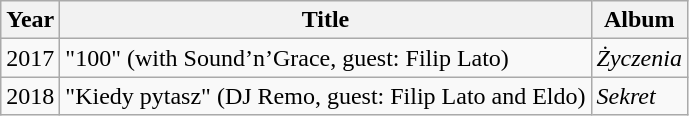<table class="wikitable">
<tr>
<th>Year</th>
<th>Title</th>
<th>Album</th>
</tr>
<tr>
<td>2017</td>
<td>"100" (with Sound’n’Grace, guest: Filip Lato)</td>
<td><em>Życzenia</em></td>
</tr>
<tr>
<td>2018</td>
<td>"Kiedy pytasz" (DJ Remo, guest: Filip Lato and Eldo)</td>
<td><em>Sekret</em></td>
</tr>
</table>
